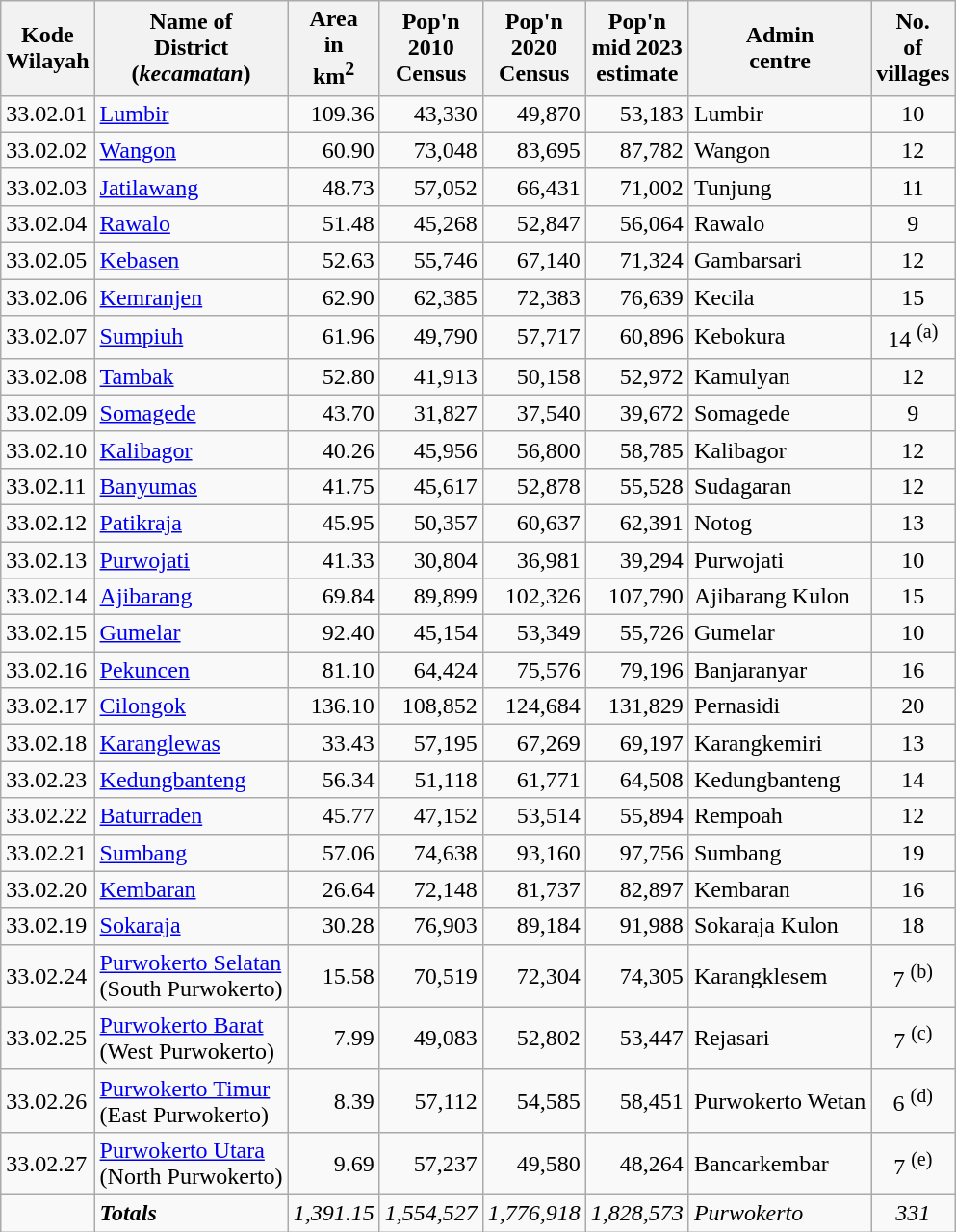<table class="wikitable">
<tr>
<th>Kode <br>Wilayah</th>
<th>Name of <br>District<br>(<em>kecamatan</em>)</th>
<th>Area <br>in <br>km<sup>2</sup></th>
<th>Pop'n <br>2010<br>Census</th>
<th>Pop'n <br>2020<br>Census</th>
<th>Pop'n <br>mid 2023<br>estimate</th>
<th>Admin<br>centre</th>
<th>No.<br> of<br>villages</th>
</tr>
<tr>
<td>33.02.01</td>
<td><a href='#'>Lumbir</a></td>
<td align="right">109.36</td>
<td align="right">43,330</td>
<td align="right">49,870</td>
<td align="right">53,183</td>
<td>Lumbir</td>
<td align="center">10</td>
</tr>
<tr>
<td>33.02.02</td>
<td><a href='#'>Wangon</a></td>
<td align="right">60.90</td>
<td align="right">73,048</td>
<td align="right">83,695</td>
<td align="right">87,782</td>
<td>Wangon</td>
<td align="center">12</td>
</tr>
<tr>
<td>33.02.03</td>
<td><a href='#'>Jatilawang</a></td>
<td align="right">48.73</td>
<td align="right">57,052</td>
<td align="right">66,431</td>
<td align="right">71,002</td>
<td>Tunjung</td>
<td align="center">11</td>
</tr>
<tr>
<td>33.02.04</td>
<td><a href='#'>Rawalo</a></td>
<td align="right">51.48</td>
<td align="right">45,268</td>
<td align="right">52,847</td>
<td align="right">56,064</td>
<td>Rawalo</td>
<td align="center">9</td>
</tr>
<tr>
<td>33.02.05</td>
<td><a href='#'>Kebasen</a></td>
<td align="right">52.63</td>
<td align="right">55,746</td>
<td align="right">67,140</td>
<td align="right">71,324</td>
<td>Gambarsari</td>
<td align="center">12</td>
</tr>
<tr>
<td>33.02.06</td>
<td><a href='#'>Kemranjen</a></td>
<td align="right">62.90</td>
<td align="right">62,385</td>
<td align="right">72,383</td>
<td align="right">76,639</td>
<td>Kecila</td>
<td align="center">15</td>
</tr>
<tr>
<td>33.02.07</td>
<td><a href='#'>Sumpiuh</a></td>
<td align="right">61.96</td>
<td align="right">49,790</td>
<td align="right">57,717</td>
<td align="right">60,896</td>
<td>Kebokura</td>
<td align="center">14 <sup>(a)</sup></td>
</tr>
<tr>
<td>33.02.08</td>
<td><a href='#'>Tambak</a>  </td>
<td align="right">52.80</td>
<td align="right">41,913</td>
<td align="right">50,158</td>
<td align="right">52,972</td>
<td>Kamulyan</td>
<td align="center">12</td>
</tr>
<tr>
<td>33.02.09</td>
<td><a href='#'>Somagede</a></td>
<td align="right">43.70</td>
<td align="right">31,827</td>
<td align="right">37,540</td>
<td align="right">39,672</td>
<td>Somagede</td>
<td align="center">9</td>
</tr>
<tr>
<td>33.02.10</td>
<td><a href='#'>Kalibagor</a></td>
<td align="right">40.26</td>
<td align="right">45,956</td>
<td align="right">56,800</td>
<td align="right">58,785</td>
<td>Kalibagor</td>
<td align="center">12</td>
</tr>
<tr>
<td>33.02.11</td>
<td><a href='#'>Banyumas</a></td>
<td align="right">41.75</td>
<td align="right">45,617</td>
<td align="right">52,878</td>
<td align="right">55,528</td>
<td>Sudagaran</td>
<td align="center">12</td>
</tr>
<tr>
<td>33.02.12</td>
<td><a href='#'>Patikraja</a></td>
<td align="right">45.95</td>
<td align="right">50,357</td>
<td align="right">60,637</td>
<td align="right">62,391</td>
<td>Notog</td>
<td align="center">13</td>
</tr>
<tr>
<td>33.02.13</td>
<td><a href='#'>Purwojati</a></td>
<td align="right">41.33</td>
<td align="right">30,804</td>
<td align="right">36,981</td>
<td align="right">39,294</td>
<td>Purwojati</td>
<td align="center">10</td>
</tr>
<tr>
<td>33.02.14</td>
<td><a href='#'>Ajibarang</a></td>
<td align="right">69.84</td>
<td align="right">89,899</td>
<td align="right">102,326</td>
<td align="right">107,790</td>
<td>Ajibarang Kulon</td>
<td align="center">15</td>
</tr>
<tr>
<td>33.02.15</td>
<td><a href='#'>Gumelar</a>  </td>
<td align="right">92.40</td>
<td align="right">45,154</td>
<td align="right">53,349</td>
<td align="right">55,726</td>
<td>Gumelar</td>
<td align="center">10</td>
</tr>
<tr>
<td>33.02.16</td>
<td><a href='#'>Pekuncen</a></td>
<td align="right">81.10</td>
<td align="right">64,424</td>
<td align="right">75,576</td>
<td align="right">79,196</td>
<td>Banjaranyar</td>
<td align="center">16</td>
</tr>
<tr>
<td>33.02.17</td>
<td><a href='#'>Cilongok</a></td>
<td align="right">136.10</td>
<td align="right">108,852</td>
<td align="right">124,684</td>
<td align="right">131,829</td>
<td>Pernasidi</td>
<td align="center">20</td>
</tr>
<tr>
<td>33.02.18</td>
<td><a href='#'>Karanglewas</a></td>
<td align="right">33.43</td>
<td align="right">57,195</td>
<td align="right">67,269</td>
<td align="right">69,197</td>
<td>Karangkemiri</td>
<td align="center">13</td>
</tr>
<tr>
<td>33.02.23</td>
<td><a href='#'>Kedungbanteng</a></td>
<td align="right">56.34</td>
<td align="right">51,118</td>
<td align="right">61,771</td>
<td align="right">64,508</td>
<td>Kedungbanteng</td>
<td align="center">14</td>
</tr>
<tr>
<td>33.02.22</td>
<td><a href='#'>Baturraden</a>  </td>
<td align="right">45.77</td>
<td align="right">47,152</td>
<td align="right">53,514</td>
<td align="right">55,894</td>
<td>Rempoah</td>
<td align="center">12</td>
</tr>
<tr>
<td>33.02.21</td>
<td><a href='#'>Sumbang</a>  </td>
<td align="right">57.06</td>
<td align="right">74,638</td>
<td align="right">93,160</td>
<td align="right">97,756</td>
<td>Sumbang</td>
<td align="center">19</td>
</tr>
<tr>
<td>33.02.20</td>
<td><a href='#'>Kembaran</a></td>
<td align="right">26.64</td>
<td align="right">72,148</td>
<td align="right">81,737</td>
<td align="right">82,897</td>
<td>Kembaran</td>
<td align="center">16</td>
</tr>
<tr>
<td>33.02.19</td>
<td><a href='#'>Sokaraja</a></td>
<td align="right">30.28</td>
<td align="right">76,903</td>
<td align="right">89,184</td>
<td align="right">91,988</td>
<td>Sokaraja Kulon</td>
<td align="center">18</td>
</tr>
<tr>
<td>33.02.24</td>
<td><a href='#'>Purwokerto Selatan</a><br>(South Purwokerto)</td>
<td align="right">15.58</td>
<td align="right">70,519</td>
<td align="right">72,304</td>
<td align="right">74,305</td>
<td>Karangklesem</td>
<td align="center">7 <sup>(b)</sup></td>
</tr>
<tr>
<td>33.02.25</td>
<td><a href='#'>Purwokerto Barat</a><br>(West Purwokerto)</td>
<td align="right">7.99</td>
<td align="right">49,083</td>
<td align="right">52,802</td>
<td align="right">53,447</td>
<td>Rejasari</td>
<td align="center">7 <sup>(c)</sup></td>
</tr>
<tr>
<td>33.02.26</td>
<td><a href='#'>Purwokerto Timur</a><br>(East Purwokerto)</td>
<td align="right">8.39</td>
<td align="right">57,112</td>
<td align="right">54,585</td>
<td align="right">58,451</td>
<td>Purwokerto Wetan</td>
<td align="center">6 <sup>(d)</sup></td>
</tr>
<tr>
<td>33.02.27</td>
<td><a href='#'>Purwokerto Utara</a><br>(North Purwokerto)</td>
<td align="right">9.69</td>
<td align="right">57,237</td>
<td align="right">49,580</td>
<td align="right">48,264</td>
<td>Bancarkembar</td>
<td align="center">7 <sup>(e)</sup></td>
</tr>
<tr>
<td></td>
<td><strong><em>Totals</em></strong></td>
<td align="right"><em>1,391.15</em></td>
<td align="right"><em>1,554,527</em></td>
<td align="right"><em>1,776,918</em></td>
<td align="right"><em>1,828,573</em></td>
<td><em>Purwokerto</em></td>
<td align="center"><em>331</em></td>
</tr>
</table>
